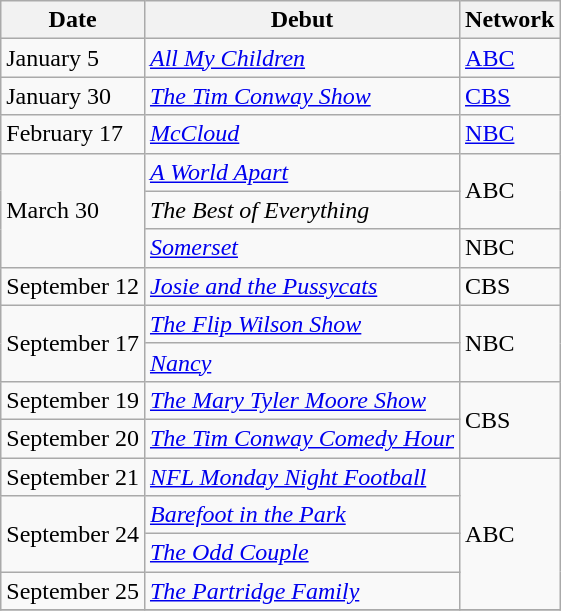<table class="wikitable sortable">
<tr>
<th>Date</th>
<th>Debut</th>
<th>Network</th>
</tr>
<tr>
<td>January 5</td>
<td><em><a href='#'>All My Children</a></em></td>
<td><a href='#'>ABC</a></td>
</tr>
<tr>
<td>January 30</td>
<td><em><a href='#'>The Tim Conway Show</a></em></td>
<td><a href='#'>CBS</a></td>
</tr>
<tr>
<td>February 17</td>
<td><em><a href='#'>McCloud</a></em></td>
<td><a href='#'>NBC</a></td>
</tr>
<tr>
<td rowspan=3>March 30</td>
<td><em><a href='#'>A World Apart</a></em></td>
<td rowspan=2>ABC</td>
</tr>
<tr>
<td><em>The Best of Everything</em></td>
</tr>
<tr>
<td><em><a href='#'>Somerset</a></em></td>
<td>NBC</td>
</tr>
<tr>
<td>September 12</td>
<td><em><a href='#'>Josie and the Pussycats</a></em></td>
<td>CBS</td>
</tr>
<tr>
<td rowspan=2>September 17</td>
<td><em><a href='#'>The Flip Wilson Show</a></em></td>
<td rowspan=2>NBC</td>
</tr>
<tr>
<td><em><a href='#'>Nancy</a></em></td>
</tr>
<tr>
<td>September 19</td>
<td><em><a href='#'>The Mary Tyler Moore Show</a></em></td>
<td rowspan=2>CBS</td>
</tr>
<tr>
<td>September 20</td>
<td><em><a href='#'>The Tim Conway Comedy Hour</a></em></td>
</tr>
<tr>
<td>September 21</td>
<td><em><a href='#'>NFL Monday Night Football</a></em></td>
<td rowspan=4>ABC</td>
</tr>
<tr>
<td rowspan=2>September 24</td>
<td><em><a href='#'>Barefoot in the Park</a></em></td>
</tr>
<tr>
<td><em><a href='#'>The Odd Couple</a></em></td>
</tr>
<tr>
<td>September 25</td>
<td><em><a href='#'>The Partridge Family</a></em></td>
</tr>
<tr>
</tr>
</table>
